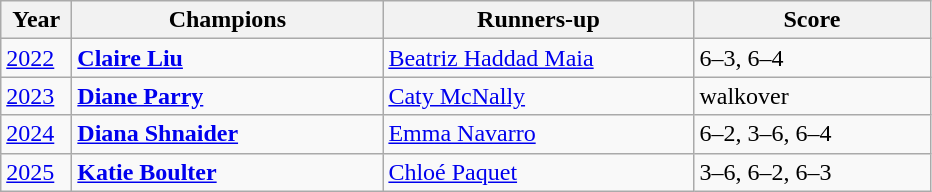<table class="wikitable">
<tr>
<th style="width:40px">Year</th>
<th style="width:200px">Champions</th>
<th style="width:200px">Runners-up</th>
<th style="width:150px" class="unsortable">Score</th>
</tr>
<tr>
<td><a href='#'>2022</a></td>
<td> <strong><a href='#'>Claire Liu</a></strong></td>
<td> <a href='#'>Beatriz Haddad Maia</a></td>
<td>6–3, 6–4</td>
</tr>
<tr>
<td><a href='#'>2023</a></td>
<td> <strong><a href='#'>Diane Parry</a></strong></td>
<td> <a href='#'>Caty McNally</a></td>
<td>walkover</td>
</tr>
<tr>
<td><a href='#'>2024</a></td>
<td> <strong><a href='#'>Diana Shnaider</a></strong></td>
<td> <a href='#'>Emma Navarro</a></td>
<td>6–2, 3–6, 6–4</td>
</tr>
<tr>
<td><a href='#'>2025</a></td>
<td> <strong><a href='#'>Katie Boulter</a></strong></td>
<td> <a href='#'>Chloé Paquet</a></td>
<td>3–6, 6–2, 6–3</td>
</tr>
</table>
